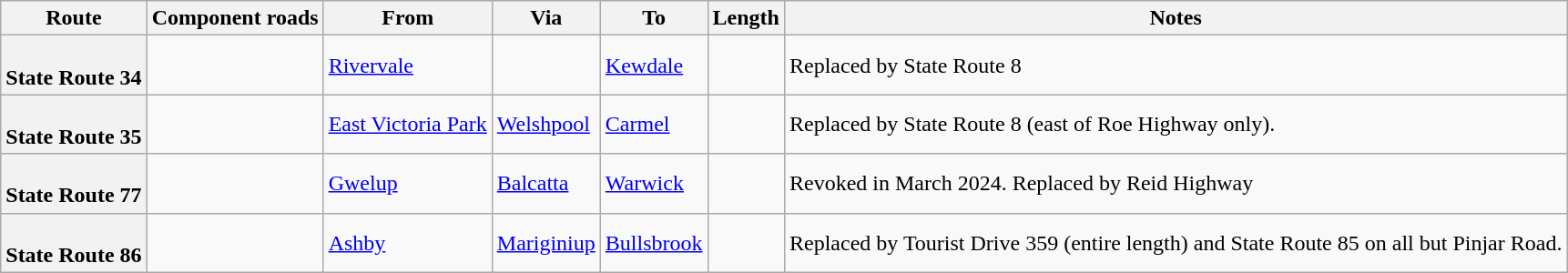<table class="wikitable">
<tr>
<th scope="col">Route</th>
<th scope="col">Component roads</th>
<th scope="col">From</th>
<th scope="col">Via</th>
<th scope="col">To</th>
<th scope="col">Length</th>
<th scope="col">Notes</th>
</tr>
<tr>
<th style="vertical-align:top; white-space:nowrap;"><div><br>State Route 34</div></th>
<td></td>
<td><a href='#'>Rivervale</a></td>
<td></td>
<td><a href='#'>Kewdale</a></td>
<td></td>
<td>Replaced by State Route 8</td>
</tr>
<tr>
<th style="vertical-align:top; white-space:nowrap;"><div><br>State Route 35</div></th>
<td></td>
<td><a href='#'>East Victoria Park</a></td>
<td><a href='#'>Welshpool</a></td>
<td><a href='#'>Carmel</a></td>
<td></td>
<td>Replaced by State Route 8 (east of Roe Highway only).</td>
</tr>
<tr>
<th style="vertical-align:top; white-space:nowrap;"><br>State Route 77</th>
<td><br></td>
<td><a href='#'>Gwelup</a></td>
<td><a href='#'>Balcatta</a></td>
<td><a href='#'>Warwick</a></td>
<td></td>
<td>Revoked in March 2024. Replaced by Reid Highway</td>
</tr>
<tr>
<th style="vertical-align:top; white-space:nowrap;"><div><br>State Route 86</div></th>
<td></td>
<td><a href='#'>Ashby</a></td>
<td><a href='#'>Mariginiup</a></td>
<td><a href='#'>Bullsbrook</a></td>
<td></td>
<td>Replaced by Tourist Drive 359 (entire length) and State Route 85 on all but Pinjar Road.</td>
</tr>
</table>
